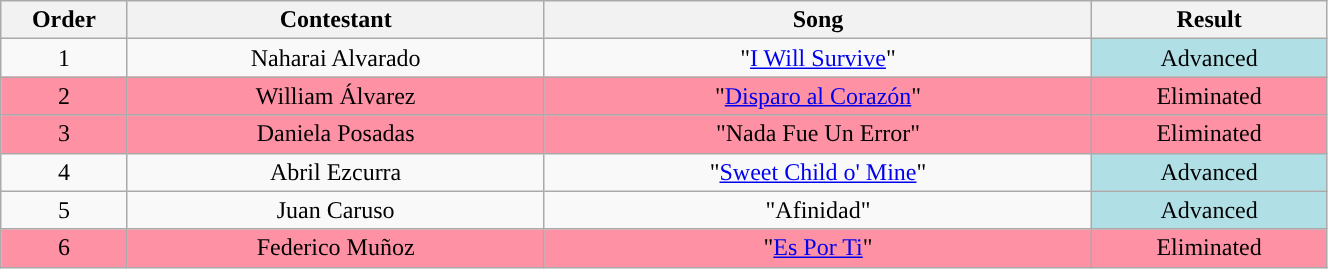<table class="wikitable" style="text-align:center; width:70%;">
<tr>
<th scope="col" style="width:4%;">Order</th>
<th scope="col" style="width:16%;">Contestant</th>
<th scope="col" style="width:21%;">Song</th>
<th scope="col" style="width:9%;">Result</th>
</tr>
<tr>
<td>1</td>
<td>Naharai Alvarado</td>
<td>"<a href='#'>I Will Survive</a>"</td>
<td style="background:#B0E0E6;">Advanced</td>
</tr>
<tr>
<td style="background:#FF91A4;">2</td>
<td style="background:#FF91A4;">William Álvarez</td>
<td style="background:#FF91A4;">"<a href='#'>Disparo al Corazón</a>"</td>
<td style="background:#FF91A4;">Eliminated</td>
</tr>
<tr>
<td style="background:#FF91A4;">3</td>
<td style="background:#FF91A4;">Daniela Posadas</td>
<td style="background:#FF91A4;">"Nada Fue Un Error"</td>
<td style="background:#FF91A4;">Eliminated</td>
</tr>
<tr>
<td>4</td>
<td>Abril Ezcurra</td>
<td>"<a href='#'>Sweet Child o' Mine</a>"</td>
<td style="background:#B0E0E6;">Advanced</td>
</tr>
<tr>
<td>5</td>
<td>Juan Caruso</td>
<td>"Afinidad"</td>
<td style="background:#B0E0E6;">Advanced</td>
</tr>
<tr>
<td style="background:#FF91A4;">6</td>
<td style="background:#FF91A4;">Federico Muñoz</td>
<td style="background:#FF91A4;">"<a href='#'>Es Por Ti</a>"</td>
<td style="background:#FF91A4;">Eliminated</td>
</tr>
</table>
